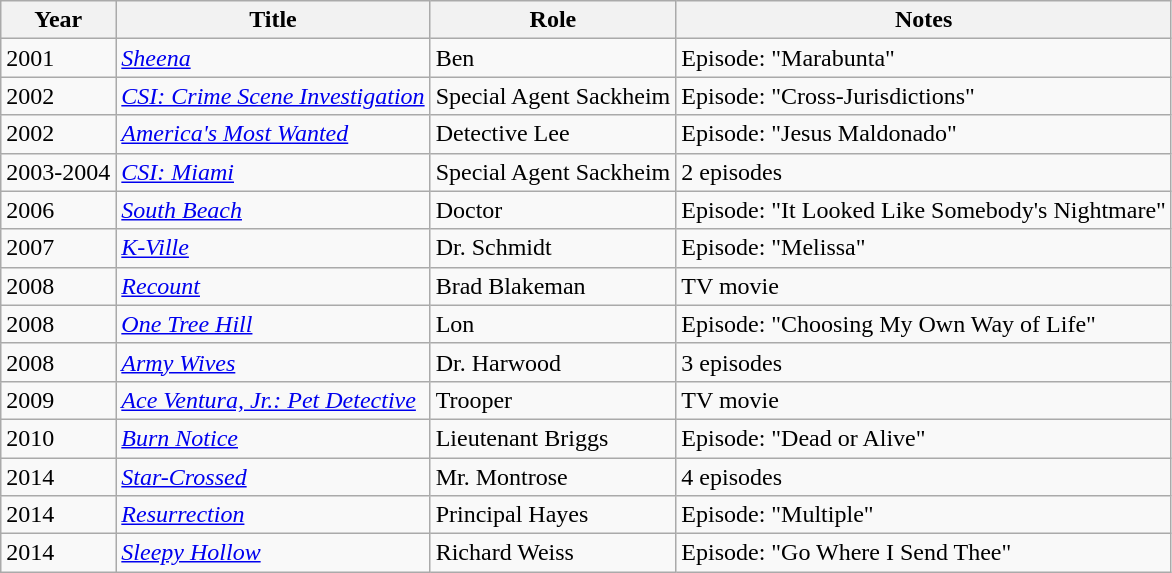<table class="wikitable">
<tr>
<th>Year</th>
<th>Title</th>
<th>Role</th>
<th class="unsortable">Notes</th>
</tr>
<tr>
<td>2001</td>
<td><em><a href='#'>Sheena</a></em></td>
<td>Ben</td>
<td>Episode: "Marabunta"</td>
</tr>
<tr>
<td>2002</td>
<td><em><a href='#'>CSI: Crime Scene Investigation</a></em></td>
<td>Special Agent Sackheim</td>
<td>Episode: "Cross-Jurisdictions"</td>
</tr>
<tr>
<td>2002</td>
<td><em><a href='#'>America's Most Wanted</a></em></td>
<td>Detective Lee</td>
<td>Episode: "Jesus Maldonado"</td>
</tr>
<tr>
<td>2003-2004</td>
<td><em><a href='#'>CSI: Miami</a></em></td>
<td>Special Agent Sackheim</td>
<td>2 episodes</td>
</tr>
<tr>
<td>2006</td>
<td><em><a href='#'>South Beach</a></em></td>
<td>Doctor</td>
<td>Episode: "It Looked Like Somebody's Nightmare"</td>
</tr>
<tr>
<td>2007</td>
<td><em><a href='#'>K-Ville</a></em></td>
<td>Dr. Schmidt</td>
<td>Episode: "Melissa"</td>
</tr>
<tr>
<td>2008</td>
<td><em><a href='#'>Recount</a></em></td>
<td>Brad Blakeman</td>
<td>TV movie</td>
</tr>
<tr>
<td>2008</td>
<td><em><a href='#'>One Tree Hill</a></em></td>
<td>Lon</td>
<td>Episode: "Choosing My Own Way of Life"</td>
</tr>
<tr>
<td>2008</td>
<td><em><a href='#'>Army Wives</a></em></td>
<td>Dr. Harwood</td>
<td>3 episodes</td>
</tr>
<tr>
<td>2009</td>
<td><em><a href='#'>Ace Ventura, Jr.: Pet Detective</a></em></td>
<td>Trooper</td>
<td>TV movie</td>
</tr>
<tr>
<td>2010</td>
<td><em><a href='#'>Burn Notice</a></em></td>
<td>Lieutenant Briggs</td>
<td>Episode: "Dead or Alive"</td>
</tr>
<tr>
<td>2014</td>
<td><em><a href='#'>Star-Crossed</a></em></td>
<td>Mr. Montrose</td>
<td>4 episodes</td>
</tr>
<tr>
<td>2014</td>
<td><em><a href='#'>Resurrection</a></em></td>
<td>Principal Hayes</td>
<td>Episode: "Multiple"</td>
</tr>
<tr>
<td>2014</td>
<td><em><a href='#'>Sleepy Hollow</a></em></td>
<td>Richard Weiss</td>
<td>Episode: "Go Where I Send Thee"</td>
</tr>
</table>
